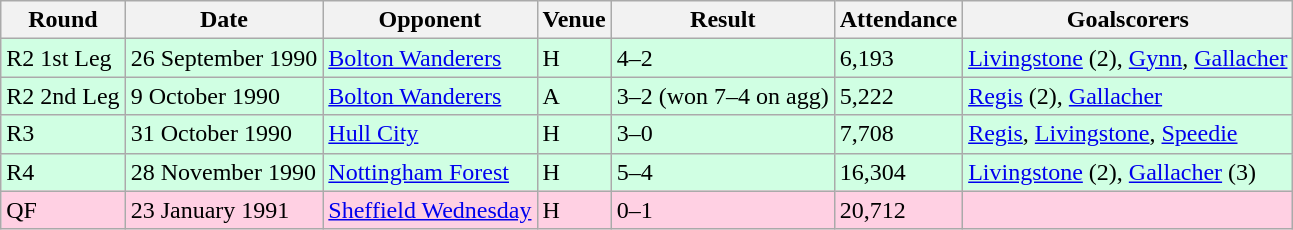<table class="wikitable">
<tr>
<th>Round</th>
<th>Date</th>
<th>Opponent</th>
<th>Venue</th>
<th>Result</th>
<th>Attendance</th>
<th>Goalscorers</th>
</tr>
<tr style="background-color: #d0ffe3;">
<td>R2 1st Leg</td>
<td>26 September 1990</td>
<td><a href='#'>Bolton Wanderers</a></td>
<td>H</td>
<td>4–2</td>
<td>6,193</td>
<td><a href='#'>Livingstone</a> (2), <a href='#'>Gynn</a>, <a href='#'>Gallacher</a></td>
</tr>
<tr style="background-color: #d0ffe3;">
<td>R2 2nd Leg</td>
<td>9 October 1990</td>
<td><a href='#'>Bolton Wanderers</a></td>
<td>A</td>
<td>3–2 (won 7–4 on agg)</td>
<td>5,222</td>
<td><a href='#'>Regis</a> (2), <a href='#'>Gallacher</a></td>
</tr>
<tr style="background-color: #d0ffe3;">
<td>R3</td>
<td>31 October 1990</td>
<td><a href='#'>Hull City</a></td>
<td>H</td>
<td>3–0</td>
<td>7,708</td>
<td><a href='#'>Regis</a>, <a href='#'>Livingstone</a>, <a href='#'>Speedie</a></td>
</tr>
<tr style="background-color: #d0ffe3;">
<td>R4</td>
<td>28 November 1990</td>
<td><a href='#'>Nottingham Forest</a></td>
<td>H</td>
<td>5–4</td>
<td>16,304</td>
<td><a href='#'>Livingstone</a> (2), <a href='#'>Gallacher</a> (3)</td>
</tr>
<tr style="background-color: #ffd0e3;">
<td>QF</td>
<td>23 January 1991</td>
<td><a href='#'>Sheffield Wednesday</a></td>
<td>H</td>
<td>0–1</td>
<td>20,712</td>
<td></td>
</tr>
</table>
